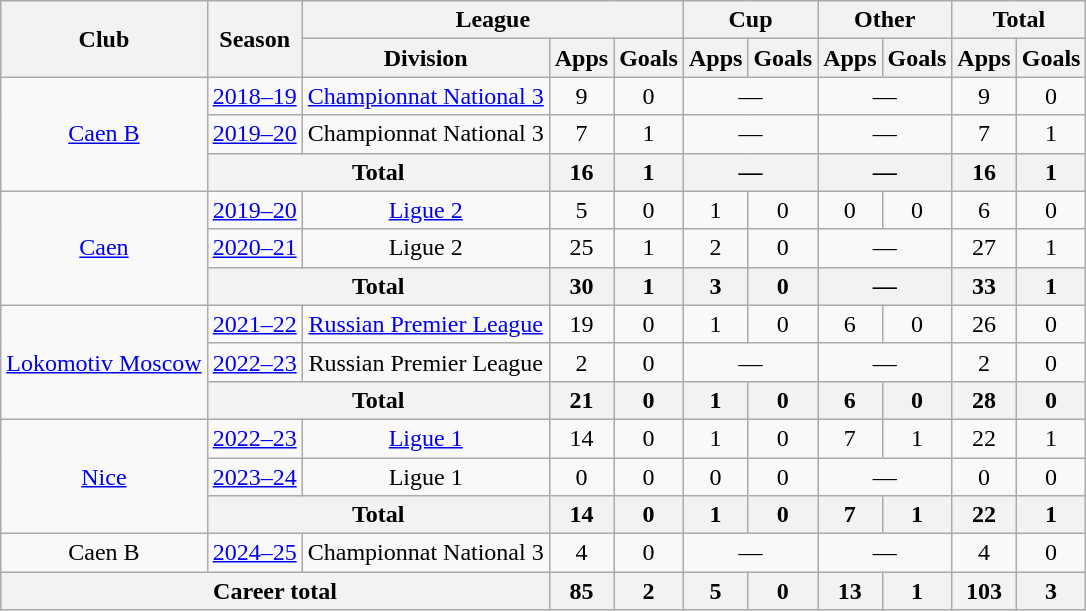<table class="wikitable" style="text-align:center">
<tr>
<th rowspan="2">Club</th>
<th rowspan="2">Season</th>
<th colspan="3">League</th>
<th colspan="2">Cup</th>
<th colspan="2">Other</th>
<th colspan="2">Total</th>
</tr>
<tr>
<th>Division</th>
<th>Apps</th>
<th>Goals</th>
<th>Apps</th>
<th>Goals</th>
<th>Apps</th>
<th>Goals</th>
<th>Apps</th>
<th>Goals</th>
</tr>
<tr>
<td rowspan="3"><a href='#'>Caen B</a></td>
<td><a href='#'>2018–19</a></td>
<td><a href='#'>Championnat National 3</a></td>
<td>9</td>
<td>0</td>
<td colspan="2">—</td>
<td colspan="2">—</td>
<td>9</td>
<td>0</td>
</tr>
<tr>
<td><a href='#'>2019–20</a></td>
<td>Championnat National 3</td>
<td>7</td>
<td>1</td>
<td colspan="2">—</td>
<td colspan="2">—</td>
<td>7</td>
<td>1</td>
</tr>
<tr>
<th colspan="2">Total</th>
<th>16</th>
<th>1</th>
<th colspan="2">—</th>
<th colspan="2">—</th>
<th>16</th>
<th>1</th>
</tr>
<tr>
<td rowspan="3"><a href='#'>Caen</a></td>
<td><a href='#'>2019–20</a></td>
<td><a href='#'>Ligue 2</a></td>
<td>5</td>
<td>0</td>
<td>1</td>
<td>0</td>
<td>0</td>
<td>0</td>
<td>6</td>
<td>0</td>
</tr>
<tr>
<td><a href='#'>2020–21</a></td>
<td>Ligue 2</td>
<td>25</td>
<td>1</td>
<td>2</td>
<td>0</td>
<td colspan="2">—</td>
<td>27</td>
<td>1</td>
</tr>
<tr>
<th colspan="2">Total</th>
<th>30</th>
<th>1</th>
<th>3</th>
<th>0</th>
<th colspan="2">—</th>
<th>33</th>
<th>1</th>
</tr>
<tr>
<td rowspan="3"><a href='#'>Lokomotiv Moscow</a></td>
<td><a href='#'>2021–22</a></td>
<td><a href='#'>Russian Premier League</a></td>
<td>19</td>
<td>0</td>
<td>1</td>
<td>0</td>
<td>6</td>
<td>0</td>
<td>26</td>
<td>0</td>
</tr>
<tr>
<td><a href='#'>2022–23</a></td>
<td>Russian Premier League</td>
<td>2</td>
<td>0</td>
<td colspan="2">—</td>
<td colspan="2">—</td>
<td>2</td>
<td>0</td>
</tr>
<tr>
<th colspan="2">Total</th>
<th>21</th>
<th>0</th>
<th>1</th>
<th>0</th>
<th>6</th>
<th>0</th>
<th>28</th>
<th>0</th>
</tr>
<tr>
<td rowspan="3"><a href='#'>Nice</a></td>
<td><a href='#'>2022–23</a></td>
<td><a href='#'>Ligue 1</a></td>
<td>14</td>
<td>0</td>
<td>1</td>
<td>0</td>
<td>7</td>
<td>1</td>
<td>22</td>
<td>1</td>
</tr>
<tr>
<td><a href='#'>2023–24</a></td>
<td>Ligue 1</td>
<td>0</td>
<td>0</td>
<td>0</td>
<td>0</td>
<td colspan="2">—</td>
<td>0</td>
<td>0</td>
</tr>
<tr>
<th colspan="2">Total</th>
<th>14</th>
<th>0</th>
<th>1</th>
<th>0</th>
<th>7</th>
<th>1</th>
<th>22</th>
<th>1</th>
</tr>
<tr>
<td>Caen B</td>
<td><a href='#'>2024–25</a></td>
<td>Championnat National 3</td>
<td>4</td>
<td>0</td>
<td colspan="2">—</td>
<td colspan="2">—</td>
<td>4</td>
<td>0</td>
</tr>
<tr>
<th colspan="3">Career total</th>
<th>85</th>
<th>2</th>
<th>5</th>
<th>0</th>
<th>13</th>
<th>1</th>
<th>103</th>
<th>3</th>
</tr>
</table>
